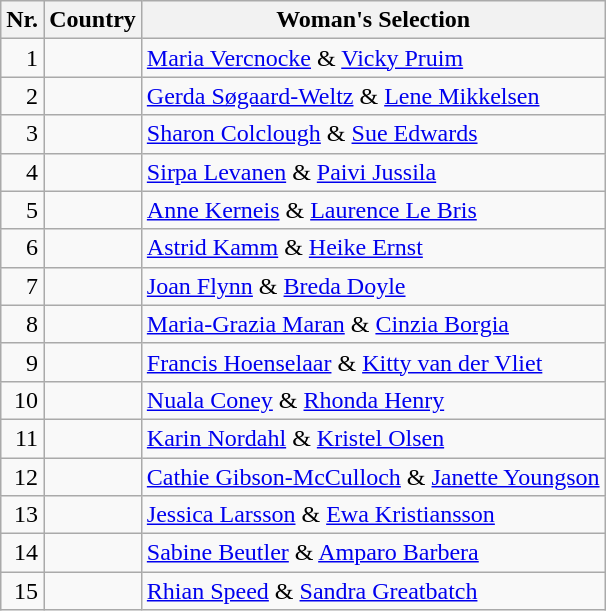<table class="wikitable">
<tr>
<th>Nr.</th>
<th>Country</th>
<th>Woman's Selection</th>
</tr>
<tr>
<td align=right>1</td>
<td></td>
<td><a href='#'>Maria Vercnocke</a> & <a href='#'>Vicky Pruim</a></td>
</tr>
<tr>
<td align=right>2</td>
<td></td>
<td><a href='#'>Gerda Søgaard-Weltz</a> & <a href='#'>Lene Mikkelsen</a></td>
</tr>
<tr>
<td align=right>3</td>
<td></td>
<td><a href='#'>Sharon Colclough</a> & <a href='#'>Sue Edwards</a></td>
</tr>
<tr>
<td align=right>4</td>
<td></td>
<td><a href='#'>Sirpa Levanen</a> & <a href='#'>Paivi Jussila</a></td>
</tr>
<tr>
<td align=right>5</td>
<td></td>
<td><a href='#'>Anne Kerneis</a> & <a href='#'>Laurence Le Bris</a></td>
</tr>
<tr>
<td align=right>6</td>
<td></td>
<td><a href='#'>Astrid Kamm</a> & <a href='#'>Heike Ernst</a></td>
</tr>
<tr>
<td align=right>7</td>
<td></td>
<td><a href='#'>Joan Flynn</a> & <a href='#'>Breda Doyle</a></td>
</tr>
<tr>
<td align=right>8</td>
<td></td>
<td><a href='#'>Maria-Grazia Maran</a> & <a href='#'>Cinzia Borgia</a></td>
</tr>
<tr>
<td align=right>9</td>
<td></td>
<td><a href='#'>Francis Hoenselaar</a> & <a href='#'>Kitty van der Vliet</a></td>
</tr>
<tr>
<td align=right>10</td>
<td></td>
<td><a href='#'>Nuala Coney</a> & <a href='#'>Rhonda Henry</a></td>
</tr>
<tr>
<td align=right>11</td>
<td></td>
<td><a href='#'>Karin Nordahl</a> & <a href='#'>Kristel Olsen</a></td>
</tr>
<tr>
<td align=right>12</td>
<td></td>
<td><a href='#'>Cathie Gibson-McCulloch</a> & <a href='#'>Janette Youngson</a></td>
</tr>
<tr>
<td align=right>13</td>
<td></td>
<td><a href='#'>Jessica Larsson</a> & <a href='#'>Ewa Kristiansson</a></td>
</tr>
<tr>
<td align=right>14</td>
<td></td>
<td><a href='#'>Sabine Beutler</a> & <a href='#'>Amparo Barbera</a></td>
</tr>
<tr>
<td align=right>15</td>
<td></td>
<td><a href='#'>Rhian Speed</a> & <a href='#'>Sandra Greatbatch</a></td>
</tr>
</table>
